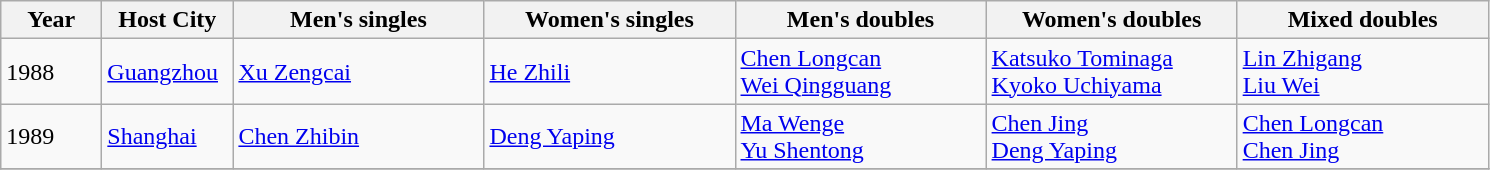<table class="wikitable">
<tr>
<th width="60">Year</th>
<th width="80">Host City</th>
<th width="160">Men's singles</th>
<th width="160">Women's singles</th>
<th width="160">Men's doubles</th>
<th width="160">Women's doubles</th>
<th width="160">Mixed doubles</th>
</tr>
<tr>
<td>1988</td>
<td><a href='#'>Guangzhou</a></td>
<td> <a href='#'>Xu Zengcai</a></td>
<td> <a href='#'>He Zhili</a></td>
<td> <a href='#'>Chen Longcan</a><br> <a href='#'>Wei Qingguang</a></td>
<td> <a href='#'>Katsuko Tominaga</a><br> <a href='#'>Kyoko Uchiyama</a></td>
<td> <a href='#'>Lin Zhigang</a><br> <a href='#'>Liu Wei</a></td>
</tr>
<tr>
<td>1989</td>
<td><a href='#'>Shanghai</a></td>
<td> <a href='#'>Chen Zhibin</a></td>
<td> <a href='#'>Deng Yaping</a></td>
<td> <a href='#'>Ma Wenge</a><br> <a href='#'>Yu Shentong</a></td>
<td> <a href='#'>Chen Jing</a><br> <a href='#'>Deng Yaping</a></td>
<td> <a href='#'>Chen Longcan</a><br> <a href='#'>Chen Jing</a></td>
</tr>
<tr>
</tr>
</table>
